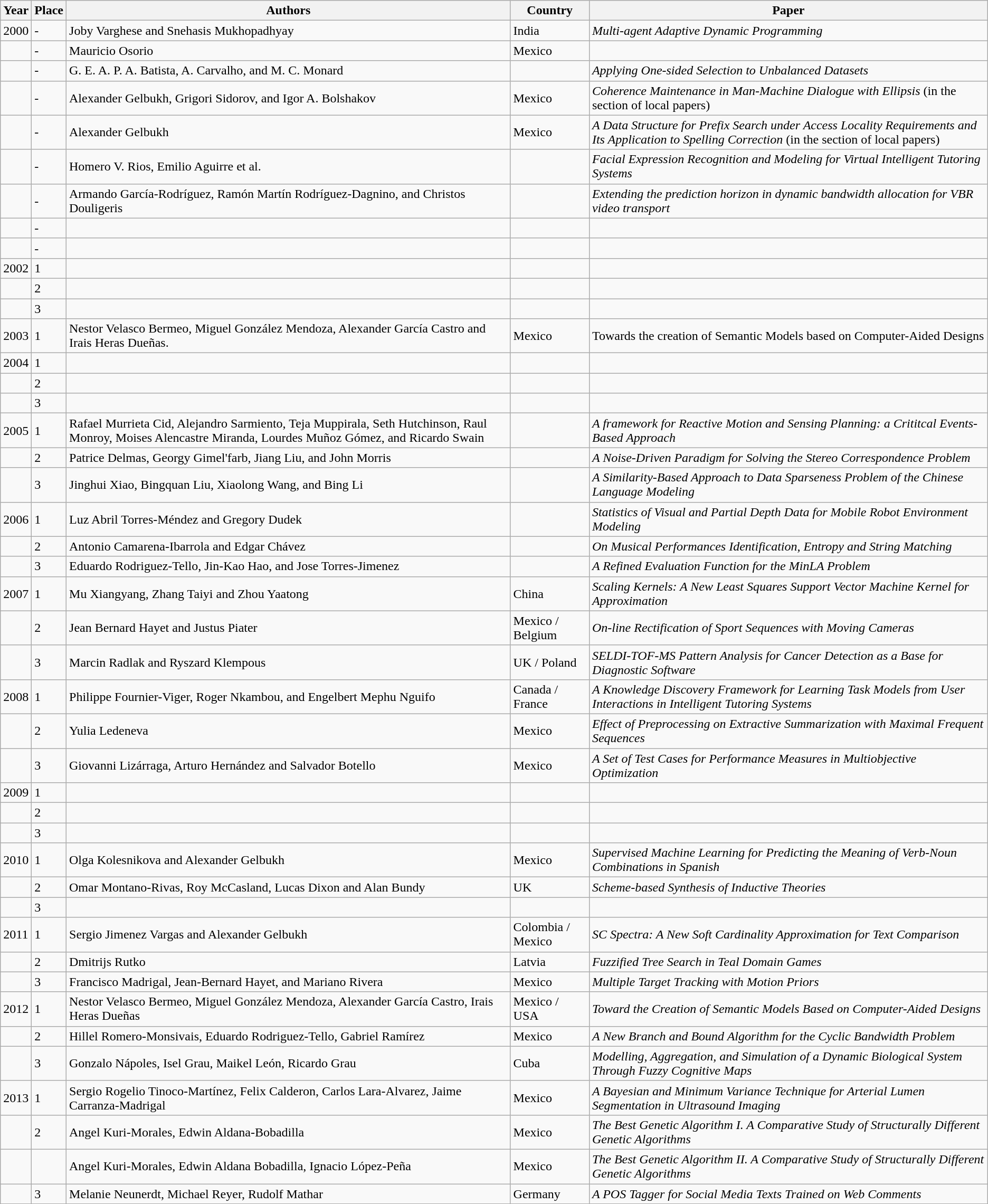<table class="wikitable">
<tr>
<th>Year</th>
<th>Place</th>
<th>Authors</th>
<th>Country</th>
<th>Paper</th>
</tr>
<tr>
<td>2000</td>
<td>-</td>
<td>Joby Varghese and Snehasis Mukhopadhyay</td>
<td>India</td>
<td><em>Multi-agent Adaptive Dynamic Programming</em></td>
</tr>
<tr>
<td></td>
<td>-</td>
<td>Mauricio Osorio</td>
<td>Mexico</td>
<td></td>
</tr>
<tr>
<td></td>
<td>-</td>
<td>G. E. A. P. A. Batista, A. Carvalho, and M. C. Monard</td>
<td></td>
<td><em>Applying One-sided Selection to Unbalanced Datasets</em></td>
</tr>
<tr>
<td></td>
<td>-</td>
<td>Alexander Gelbukh, Grigori Sidorov, and Igor A. Bolshakov</td>
<td>Mexico</td>
<td><em>Coherence Maintenance in Man-Machine Dialogue with Ellipsis</em> (in the section of local papers)</td>
</tr>
<tr>
<td></td>
<td>-</td>
<td>Alexander Gelbukh</td>
<td>Mexico</td>
<td><em>A Data Structure for Prefix Search under Access Locality Requirements and Its Application to Spelling Correction</em>  (in the section of local papers)</td>
</tr>
<tr>
<td></td>
<td>-</td>
<td>Homero V. Rios, Emilio Aguirre et al.</td>
<td></td>
<td><em>Facial Expression Recognition and Modeling for Virtual Intelligent Tutoring Systems</em></td>
</tr>
<tr>
<td></td>
<td>-</td>
<td>Armando García-Rodríguez, Ramón Martín Rodríguez-Dagnino, and Christos Douligeris</td>
<td></td>
<td><em>Extending the prediction horizon in dynamic bandwidth allocation for VBR video transport</em></td>
</tr>
<tr>
<td></td>
<td>-</td>
<td></td>
<td></td>
<td></td>
</tr>
<tr>
<td></td>
<td>-</td>
<td></td>
<td></td>
<td></td>
</tr>
<tr>
<td>2002</td>
<td>1</td>
<td></td>
<td></td>
<td></td>
</tr>
<tr>
<td></td>
<td>2</td>
<td></td>
<td></td>
<td></td>
</tr>
<tr>
<td></td>
<td>3</td>
<td></td>
<td></td>
<td></td>
</tr>
<tr>
<td>2003</td>
<td>1</td>
<td>Nestor Velasco Bermeo, Miguel González Mendoza, Alexander García Castro and Irais Heras Dueñas.</td>
<td>Mexico</td>
<td>Towards the creation of Semantic Models based on Computer-Aided Designs</td>
</tr>
<tr>
<td>2004</td>
<td>1</td>
<td></td>
<td></td>
<td></td>
</tr>
<tr>
<td></td>
<td>2</td>
<td></td>
<td></td>
<td></td>
</tr>
<tr>
<td></td>
<td>3</td>
<td></td>
<td></td>
<td></td>
</tr>
<tr>
<td>2005</td>
<td>1</td>
<td>Rafael Murrieta Cid, Alejandro Sarmiento, Teja Muppirala, Seth Hutchinson, Raul Monroy, Moises Alencastre Miranda, Lourdes Muñoz Gómez, and Ricardo Swain</td>
<td></td>
<td><em>A framework for Reactive Motion and Sensing Planning: a Crititcal Events-Based Approach</em></td>
</tr>
<tr>
<td></td>
<td>2</td>
<td>Patrice Delmas, Georgy Gimel'farb, Jiang Liu, and John Morris</td>
<td></td>
<td><em>A Noise-Driven Paradigm for Solving the Stereo Correspondence Problem</em></td>
</tr>
<tr>
<td></td>
<td>3</td>
<td>Jinghui Xiao, Bingquan Liu, Xiaolong Wang, and Bing Li</td>
<td></td>
<td><em>A Similarity-Based Approach to Data Sparseness Problem of the Chinese Language Modeling</em></td>
</tr>
<tr>
<td>2006</td>
<td>1</td>
<td>Luz Abril Torres-Méndez and Gregory Dudek</td>
<td></td>
<td><em>Statistics of Visual and Partial Depth Data for Mobile Robot Environment Modeling</em></td>
</tr>
<tr>
<td></td>
<td>2</td>
<td>Antonio Camarena-Ibarrola and Edgar Chávez</td>
<td></td>
<td><em>On Musical Performances Identification, Entropy and String Matching</em></td>
</tr>
<tr>
<td></td>
<td>3</td>
<td>Eduardo Rodriguez-Tello, Jin-Kao Hao, and Jose Torres-Jimenez</td>
<td></td>
<td><em>A Refined Evaluation Function for the MinLA Problem</em></td>
</tr>
<tr>
<td>2007</td>
<td>1</td>
<td>Mu Xiangyang, Zhang Taiyi and Zhou Yaatong</td>
<td>China</td>
<td><em>Scaling Kernels: A New Least Squares Support Vector Machine Kernel for Approximation</em></td>
</tr>
<tr>
<td></td>
<td>2</td>
<td>Jean Bernard Hayet and Justus Piater</td>
<td>Mexico / Belgium</td>
<td><em>On-line Rectification of Sport Sequences with Moving Cameras</em></td>
</tr>
<tr>
<td></td>
<td>3</td>
<td>Marcin Radlak and Ryszard Klempous</td>
<td>UK / Poland</td>
<td><em>SELDI-TOF-MS Pattern Analysis for Cancer Detection as a Base for Diagnostic Software</em></td>
</tr>
<tr>
<td>2008</td>
<td>1</td>
<td>Philippe Fournier-Viger, Roger Nkambou, and Engelbert Mephu Nguifo</td>
<td>Canada / France</td>
<td><em>A Knowledge Discovery Framework for Learning Task Models from User Interactions in Intelligent Tutoring Systems</em></td>
</tr>
<tr>
<td></td>
<td>2</td>
<td>Yulia Ledeneva</td>
<td>Mexico</td>
<td><em>Effect of Preprocessing on Extractive Summarization with Maximal Frequent Sequences</em></td>
</tr>
<tr>
<td></td>
<td>3</td>
<td>Giovanni Lizárraga, Arturo Hernández and Salvador Botello</td>
<td>Mexico</td>
<td><em>A Set of Test Cases for Performance Measures in Multiobjective Optimization</em></td>
</tr>
<tr>
<td>2009</td>
<td>1</td>
<td></td>
<td></td>
<td></td>
</tr>
<tr>
<td></td>
<td>2</td>
<td></td>
<td></td>
<td></td>
</tr>
<tr>
<td></td>
<td>3</td>
<td></td>
<td></td>
<td></td>
</tr>
<tr>
<td>2010</td>
<td>1</td>
<td>Olga Kolesnikova and Alexander Gelbukh</td>
<td>Mexico</td>
<td><em>Supervised Machine Learning for Predicting the Meaning of Verb-Noun Combinations in Spanish</em></td>
</tr>
<tr>
<td></td>
<td>2</td>
<td>Omar Montano-Rivas, Roy McCasland, Lucas Dixon and Alan Bundy</td>
<td>UK</td>
<td><em>Scheme-based Synthesis of Inductive Theories</em></td>
</tr>
<tr>
<td></td>
<td>3</td>
<td></td>
<td></td>
<td></td>
</tr>
<tr>
<td>2011</td>
<td>1</td>
<td>Sergio Jimenez Vargas and Alexander Gelbukh</td>
<td>Colombia / Mexico</td>
<td><em>SC Spectra: A New Soft Cardinality Approximation for Text Comparison</em></td>
</tr>
<tr>
<td></td>
<td>2</td>
<td>Dmitrijs Rutko</td>
<td>Latvia</td>
<td><em>Fuzzified Tree Search in Teal Domain Games</em></td>
</tr>
<tr>
<td></td>
<td>3</td>
<td>Francisco Madrigal, Jean-Bernard Hayet, and Mariano Rivera</td>
<td>Mexico</td>
<td><em>Multiple Target Tracking with Motion Priors</em></td>
</tr>
<tr>
<td>2012</td>
<td>1</td>
<td>Nestor Velasco Bermeo, Miguel González Mendoza, Alexander García Castro, Irais Heras Dueñas</td>
<td>Mexico / USA</td>
<td><em>Toward the Creation of Semantic Models Based on Computer-Aided Designs</em></td>
</tr>
<tr>
<td></td>
<td>2</td>
<td>Hillel Romero-Monsivais, Eduardo Rodriguez-Tello, Gabriel Ramírez</td>
<td>Mexico</td>
<td><em>A New Branch and Bound Algorithm for the Cyclic Bandwidth Problem</em></td>
</tr>
<tr>
<td></td>
<td>3</td>
<td>Gonzalo Nápoles, Isel Grau, Maikel León, Ricardo Grau</td>
<td>Cuba</td>
<td><em>Modelling, Aggregation, and Simulation of a Dynamic Biological System Through Fuzzy Cognitive Maps</em></td>
</tr>
<tr>
<td>2013</td>
<td>1</td>
<td>Sergio Rogelio Tinoco-Martínez, Felix Calderon, Carlos Lara-Alvarez, Jaime Carranza-Madrigal</td>
<td>Mexico</td>
<td><em>A Bayesian and Minimum Variance Technique for Arterial Lumen Segmentation in Ultrasound Imaging</em></td>
</tr>
<tr>
<td></td>
<td>2</td>
<td>Angel Kuri-Morales, Edwin Aldana-Bobadilla</td>
<td>Mexico</td>
<td><em>The Best Genetic Algorithm I. A Comparative Study of Structurally Different Genetic Algorithms</em></td>
</tr>
<tr>
<td></td>
<td></td>
<td>Angel Kuri-Morales, Edwin Aldana Bobadilla, Ignacio López-Peña</td>
<td>Mexico</td>
<td><em>The Best Genetic Algorithm II. A Comparative Study of Structurally Different Genetic Algorithms</em></td>
</tr>
<tr>
<td></td>
<td>3</td>
<td>Melanie Neunerdt, Michael Reyer, Rudolf Mathar</td>
<td>Germany</td>
<td><em>A POS Tagger for Social Media Texts Trained on Web Comments</em></td>
</tr>
</table>
